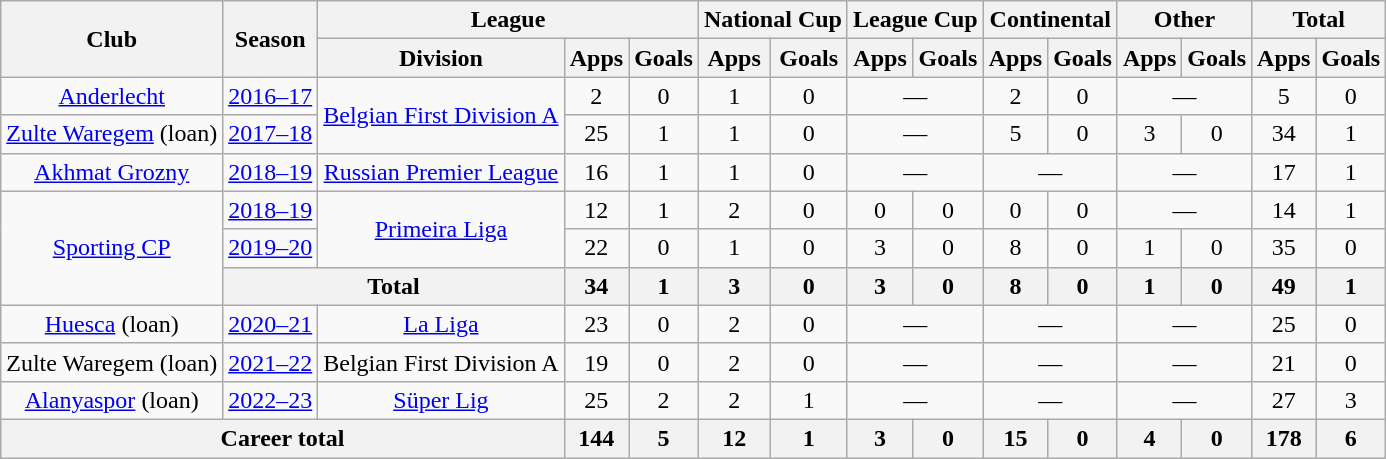<table class="wikitable" style="text-align:center">
<tr>
<th rowspan="2">Club</th>
<th rowspan="2">Season</th>
<th colspan="3">League</th>
<th colspan="2">National Cup</th>
<th colspan="2">League Cup</th>
<th colspan="2">Continental</th>
<th colspan="2">Other</th>
<th colspan="2">Total</th>
</tr>
<tr>
<th>Division</th>
<th>Apps</th>
<th>Goals</th>
<th>Apps</th>
<th>Goals</th>
<th>Apps</th>
<th>Goals</th>
<th>Apps</th>
<th>Goals</th>
<th>Apps</th>
<th>Goals</th>
<th>Apps</th>
<th>Goals</th>
</tr>
<tr>
<td><a href='#'>Anderlecht</a></td>
<td><a href='#'>2016–17</a></td>
<td rowspan="2"><a href='#'>Belgian First Division A</a></td>
<td>2</td>
<td>0</td>
<td>1</td>
<td>0</td>
<td colspan="2">—</td>
<td>2</td>
<td>0</td>
<td colspan="2">—</td>
<td>5</td>
<td>0</td>
</tr>
<tr>
<td><a href='#'>Zulte Waregem</a> (loan)</td>
<td><a href='#'>2017–18</a></td>
<td>25</td>
<td>1</td>
<td>1</td>
<td>0</td>
<td colspan="2">—</td>
<td>5</td>
<td>0</td>
<td>3</td>
<td>0</td>
<td>34</td>
<td>1</td>
</tr>
<tr>
<td><a href='#'>Akhmat Grozny</a></td>
<td><a href='#'>2018–19</a></td>
<td><a href='#'>Russian Premier League</a></td>
<td>16</td>
<td>1</td>
<td>1</td>
<td>0</td>
<td colspan="2">—</td>
<td colspan="2">—</td>
<td colspan="2">—</td>
<td>17</td>
<td>1</td>
</tr>
<tr>
<td rowspan="3"><a href='#'>Sporting CP</a></td>
<td><a href='#'>2018–19</a></td>
<td rowspan="2"><a href='#'>Primeira Liga</a></td>
<td>12</td>
<td>1</td>
<td>2</td>
<td>0</td>
<td>0</td>
<td>0</td>
<td>0</td>
<td>0</td>
<td colspan="2">—</td>
<td>14</td>
<td>1</td>
</tr>
<tr>
<td><a href='#'>2019–20</a></td>
<td>22</td>
<td>0</td>
<td>1</td>
<td>0</td>
<td>3</td>
<td>0</td>
<td>8</td>
<td>0</td>
<td>1</td>
<td>0</td>
<td>35</td>
<td>0</td>
</tr>
<tr>
<th colspan="2">Total</th>
<th>34</th>
<th>1</th>
<th>3</th>
<th>0</th>
<th>3</th>
<th>0</th>
<th>8</th>
<th>0</th>
<th>1</th>
<th>0</th>
<th>49</th>
<th>1</th>
</tr>
<tr>
<td><a href='#'>Huesca</a> (loan)</td>
<td><a href='#'>2020–21</a></td>
<td><a href='#'>La Liga</a></td>
<td>23</td>
<td>0</td>
<td>2</td>
<td>0</td>
<td colspan="2">—</td>
<td colspan="2">—</td>
<td colspan="2">—</td>
<td>25</td>
<td>0</td>
</tr>
<tr>
<td>Zulte Waregem (loan)</td>
<td><a href='#'>2021–22</a></td>
<td>Belgian First Division A</td>
<td>19</td>
<td>0</td>
<td>2</td>
<td>0</td>
<td colspan="2">—</td>
<td colspan="2">—</td>
<td colspan="2">—</td>
<td>21</td>
<td>0</td>
</tr>
<tr>
<td><a href='#'>Alanyaspor</a> (loan)</td>
<td><a href='#'>2022–23</a></td>
<td><a href='#'>Süper Lig</a></td>
<td>25</td>
<td>2</td>
<td>2</td>
<td>1</td>
<td colspan="2">—</td>
<td colspan="2">—</td>
<td colspan="2">—</td>
<td>27</td>
<td>3</td>
</tr>
<tr>
<th colspan="3">Career total</th>
<th>144</th>
<th>5</th>
<th>12</th>
<th>1</th>
<th>3</th>
<th>0</th>
<th>15</th>
<th>0</th>
<th>4</th>
<th>0</th>
<th>178</th>
<th>6</th>
</tr>
</table>
